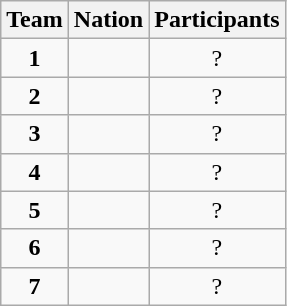<table class="wikitable" style="text-align:center">
<tr>
<th>Team</th>
<th>Nation</th>
<th>Participants</th>
</tr>
<tr>
<td><strong>1</strong></td>
<td align=left></td>
<td>?</td>
</tr>
<tr>
<td><strong>2</strong></td>
<td align=left></td>
<td>?</td>
</tr>
<tr>
<td><strong>3</strong></td>
<td align=left></td>
<td>?</td>
</tr>
<tr>
<td><strong>4</strong></td>
<td align=left></td>
<td>?</td>
</tr>
<tr>
<td><strong>5</strong></td>
<td align=left></td>
<td>?</td>
</tr>
<tr>
<td><strong>6</strong></td>
<td align=left></td>
<td>?</td>
</tr>
<tr>
<td><strong>7</strong></td>
<td align=left></td>
<td>?</td>
</tr>
</table>
